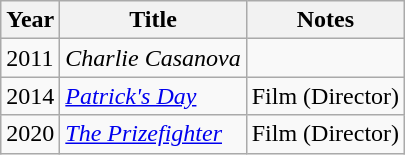<table class="wikitable sortable">
<tr>
<th>Year</th>
<th>Title</th>
<th class="unsortable">Notes</th>
</tr>
<tr>
<td>2011</td>
<td><em>Charlie Casanova</em></td>
<td></td>
</tr>
<tr>
<td>2014</td>
<td><em><a href='#'>Patrick's Day</a></em></td>
<td>Film (Director)</td>
</tr>
<tr>
<td>2020</td>
<td><em><a href='#'>The Prizefighter</a></em></td>
<td>Film (Director)</td>
</tr>
</table>
